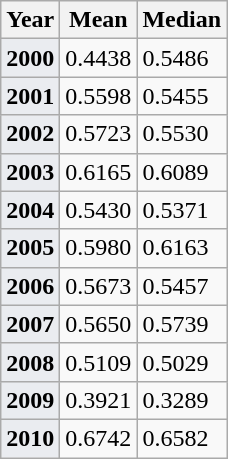<table class="wikitable">
<tr>
<th>Year</th>
<th>Mean</th>
<th>Median</th>
</tr>
<tr>
<td style="background:#eaecf0;"><strong>2000</strong></td>
<td>0.4438</td>
<td>0.5486</td>
</tr>
<tr>
<td style="background:#eaecf0;"><strong>2001</strong></td>
<td>0.5598</td>
<td>0.5455</td>
</tr>
<tr>
<td style="background:#eaecf0;"><strong>2002</strong></td>
<td>0.5723</td>
<td>0.5530</td>
</tr>
<tr>
<td style="background:#eaecf0;"><strong>2003</strong></td>
<td>0.6165</td>
<td>0.6089</td>
</tr>
<tr>
<td style="background:#eaecf0;"><strong>2004</strong></td>
<td>0.5430</td>
<td>0.5371</td>
</tr>
<tr>
<td style="background:#eaecf0;"><strong>2005</strong></td>
<td>0.5980</td>
<td>0.6163</td>
</tr>
<tr>
<td style="background:#eaecf0;"><strong>2006</strong></td>
<td>0.5673</td>
<td>0.5457</td>
</tr>
<tr>
<td style="background:#eaecf0;"><strong>2007</strong></td>
<td>0.5650</td>
<td>0.5739</td>
</tr>
<tr>
<td style="background:#eaecf0;"><strong>2008</strong></td>
<td>0.5109</td>
<td>0.5029</td>
</tr>
<tr>
<td style="background:#eaecf0;"><strong>2009</strong></td>
<td>0.3921</td>
<td>0.3289</td>
</tr>
<tr>
<td style="background:#eaecf0;"><strong>2010</strong></td>
<td>0.6742</td>
<td>0.6582</td>
</tr>
</table>
